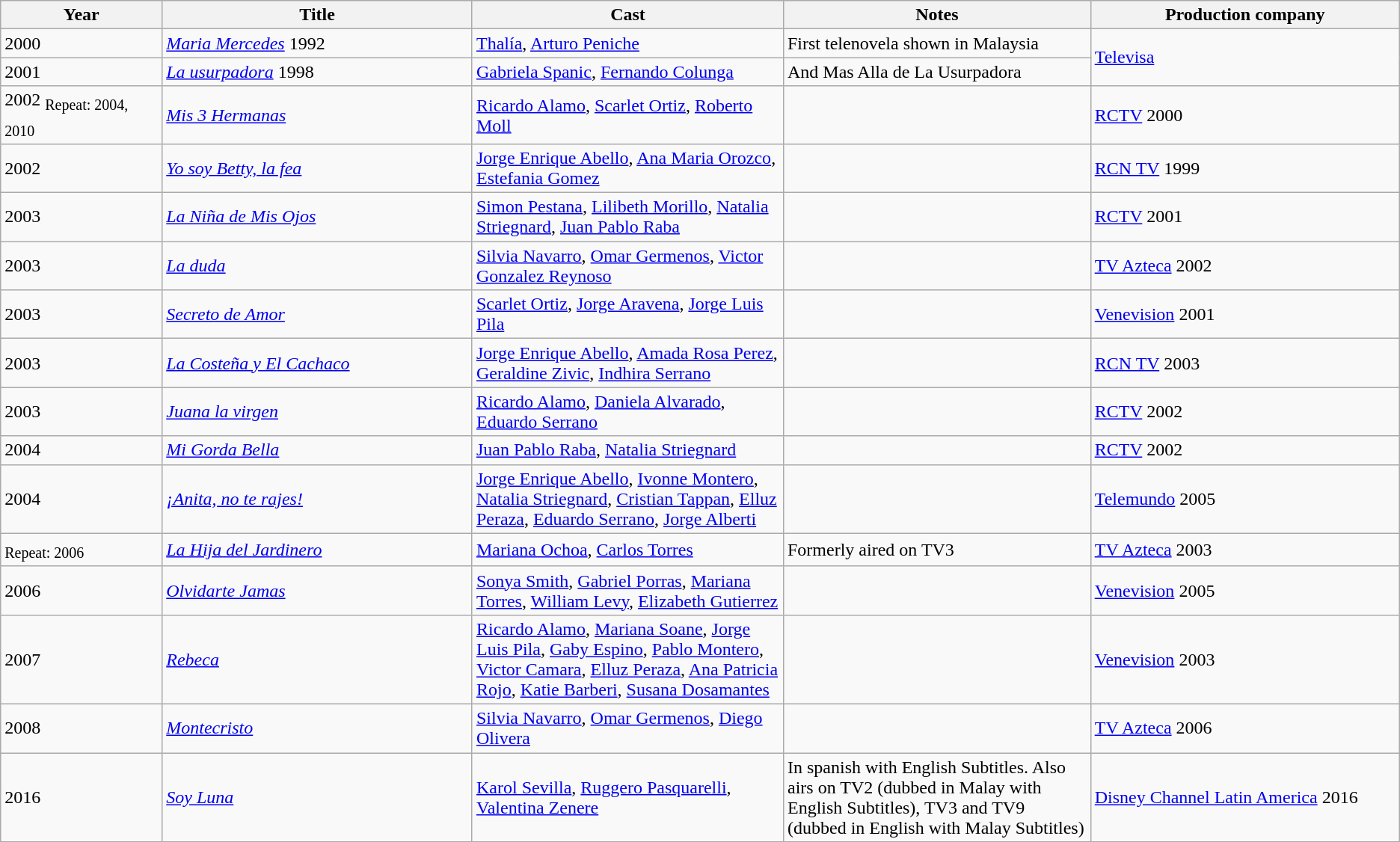<table class="wikitable">
<tr>
<th style="width:2%;">Year</th>
<th style="width:4%;">Title</th>
<th style="width:4%;">Cast</th>
<th style="width:4%;">Notes</th>
<th style="width:4%;">Production company</th>
</tr>
<tr>
<td>2000</td>
<td><em><a href='#'>Maria Mercedes</a></em> 1992</td>
<td><a href='#'>Thalía</a>, <a href='#'>Arturo Peniche</a></td>
<td rowspan="a">First telenovela shown in Malaysia</td>
<td rowspan="2"><a href='#'>Televisa</a></td>
</tr>
<tr>
<td>2001</td>
<td><em><a href='#'>La usurpadora</a></em> 1998</td>
<td><a href='#'>Gabriela Spanic</a>, <a href='#'>Fernando Colunga</a></td>
<td rowspan="a">And Mas Alla de La Usurpadora</td>
</tr>
<tr>
<td>2002   <sub>Repeat: 2004, 2010</sub></td>
<td><em><a href='#'>Mis 3 Hermanas</a></em></td>
<td><a href='#'>Ricardo Alamo</a>, <a href='#'>Scarlet Ortiz</a>, <a href='#'>Roberto Moll</a></td>
<td rowspan="a"></td>
<td><a href='#'>RCTV</a> 2000</td>
</tr>
<tr>
<td>2002</td>
<td><em><a href='#'>Yo soy Betty, la fea</a></em></td>
<td><a href='#'>Jorge Enrique Abello</a>, <a href='#'>Ana Maria Orozco</a>, <a href='#'>Estefania Gomez</a></td>
<td rowspan="a"></td>
<td><a href='#'>RCN TV</a> 1999</td>
</tr>
<tr>
<td>2003</td>
<td><em><a href='#'>La Niña de Mis Ojos</a></em></td>
<td><a href='#'>Simon Pestana</a>, <a href='#'>Lilibeth Morillo</a>, <a href='#'>Natalia Striegnard</a>, <a href='#'>Juan Pablo Raba</a></td>
<td rowspan="a"></td>
<td><a href='#'>RCTV</a> 2001</td>
</tr>
<tr>
<td>2003</td>
<td><em><a href='#'>La duda</a></em></td>
<td><a href='#'>Silvia Navarro</a>, <a href='#'>Omar Germenos</a>, <a href='#'>Victor Gonzalez Reynoso</a></td>
<td rowspan="a"></td>
<td><a href='#'>TV Azteca</a> 2002</td>
</tr>
<tr>
<td>2003</td>
<td><em><a href='#'>Secreto de Amor</a></em></td>
<td><a href='#'>Scarlet Ortiz</a>, <a href='#'>Jorge Aravena</a>, <a href='#'>Jorge Luis Pila</a></td>
<td rowspan="a"></td>
<td><a href='#'>Venevision</a> 2001</td>
</tr>
<tr>
<td>2003</td>
<td><em><a href='#'>La Costeña y El Cachaco</a></em></td>
<td><a href='#'>Jorge Enrique Abello</a>, <a href='#'>Amada Rosa Perez</a>, <a href='#'>Geraldine Zivic</a>, <a href='#'>Indhira Serrano</a></td>
<td rowspan="a"></td>
<td><a href='#'>RCN TV</a> 2003</td>
</tr>
<tr>
<td>2003</td>
<td><em><a href='#'>Juana la virgen</a></em></td>
<td><a href='#'>Ricardo Alamo</a>, <a href='#'>Daniela Alvarado</a>, <a href='#'>Eduardo Serrano</a></td>
<td rowspan="a"></td>
<td><a href='#'>RCTV</a> 2002</td>
</tr>
<tr>
<td>2004</td>
<td><em><a href='#'>Mi Gorda Bella</a></em></td>
<td><a href='#'>Juan Pablo Raba</a>, <a href='#'>Natalia Striegnard</a></td>
<td rowspan="a"></td>
<td><a href='#'>RCTV</a> 2002</td>
</tr>
<tr>
<td>2004</td>
<td><em><a href='#'>¡Anita, no te rajes!</a></em></td>
<td><a href='#'>Jorge Enrique Abello</a>, <a href='#'>Ivonne Montero</a>, <a href='#'>Natalia Striegnard</a>, <a href='#'>Cristian Tappan</a>, <a href='#'>Elluz Peraza</a>, <a href='#'>Eduardo Serrano</a>, <a href='#'>Jorge Alberti</a></td>
<td rowspan="a"></td>
<td><a href='#'>Telemundo</a> 2005</td>
</tr>
<tr>
<td><sub>Repeat: 2006</sub></td>
<td><em><a href='#'>La Hija del Jardinero</a></em></td>
<td><a href='#'>Mariana Ochoa</a>, <a href='#'>Carlos Torres</a></td>
<td rowspan="a">Formerly aired on TV3</td>
<td><a href='#'>TV Azteca</a> 2003</td>
</tr>
<tr>
<td>2006</td>
<td><em><a href='#'>Olvidarte Jamas</a></em></td>
<td><a href='#'>Sonya Smith</a>, <a href='#'>Gabriel Porras</a>, <a href='#'>Mariana Torres</a>, <a href='#'>William Levy</a>, <a href='#'>Elizabeth Gutierrez</a></td>
<td rowspan="a"></td>
<td><a href='#'>Venevision</a> 2005</td>
</tr>
<tr>
<td>2007</td>
<td><em><a href='#'>Rebeca</a></em></td>
<td><a href='#'>Ricardo Alamo</a>, <a href='#'>Mariana Soane</a>, <a href='#'>Jorge Luis Pila</a>, <a href='#'>Gaby Espino</a>, <a href='#'>Pablo Montero</a>, <a href='#'>Victor Camara</a>, <a href='#'>Elluz Peraza</a>, <a href='#'>Ana Patricia Rojo</a>, <a href='#'>Katie Barberi</a>, <a href='#'>Susana Dosamantes</a></td>
<td rowspan="a"></td>
<td><a href='#'>Venevision</a> 2003</td>
</tr>
<tr>
<td>2008</td>
<td><em><a href='#'>Montecristo</a></em></td>
<td><a href='#'>Silvia Navarro</a>, <a href='#'>Omar Germenos</a>, <a href='#'>Diego Olivera</a></td>
<td rowspan="a"></td>
<td><a href='#'>TV Azteca</a> 2006</td>
</tr>
<tr>
<td>2016</td>
<td><em><a href='#'>Soy Luna</a></em></td>
<td><a href='#'>Karol Sevilla</a>, <a href='#'>Ruggero Pasquarelli</a>, <a href='#'>Valentina Zenere</a></td>
<td rowspan="a">In spanish with English Subtitles. Also airs on TV2 (dubbed in Malay with English Subtitles), TV3 and TV9 (dubbed in English with Malay Subtitles)</td>
<td><a href='#'>Disney Channel Latin America</a> 2016</td>
</tr>
</table>
